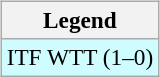<table>
<tr valign=top>
<td><br><table class="wikitable" style=font-size:97%>
<tr>
<th>Legend</th>
</tr>
<tr style="background:#cffcff;">
<td>ITF WTT (1–0)</td>
</tr>
</table>
</td>
<td></td>
</tr>
</table>
